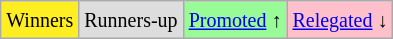<table class="wikitable">
<tr>
<td bgcolor=#FE2><small>Winners</small></td>
<td bgcolor=#DDD><small>Runners-up</small></td>
<td bgcolor=PaleGreen><small><a href='#'>Promoted</a> ↑</small></td>
<td bgcolor=Pink><small><a href='#'>Relegated</a> ↓</small></td>
</tr>
</table>
